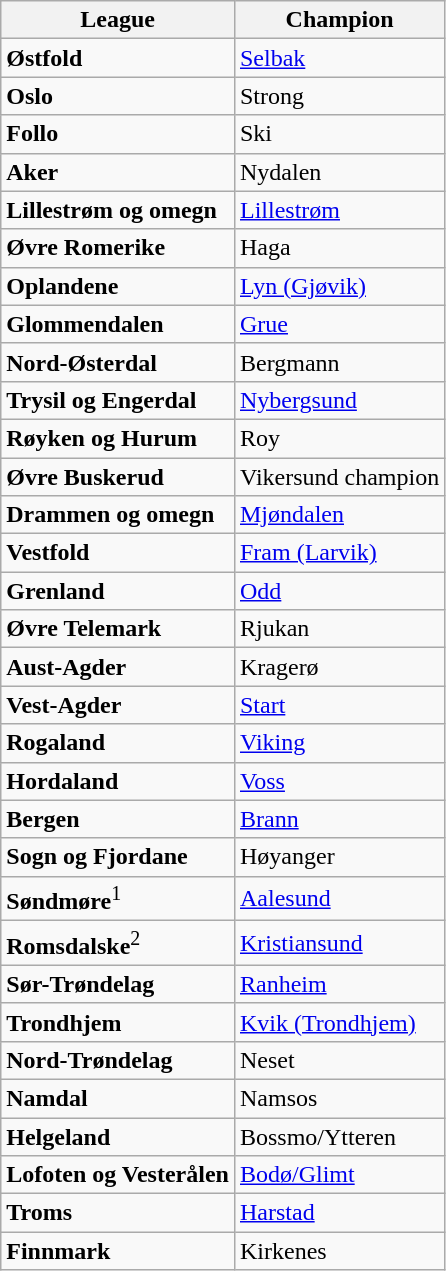<table class="wikitable">
<tr>
<th>League</th>
<th>Champion</th>
</tr>
<tr>
<td><strong>Østfold</strong></td>
<td><a href='#'>Selbak</a></td>
</tr>
<tr>
<td><strong>Oslo</strong></td>
<td>Strong</td>
</tr>
<tr>
<td><strong>Follo</strong></td>
<td>Ski</td>
</tr>
<tr>
<td><strong>Aker</strong></td>
<td>Nydalen</td>
</tr>
<tr>
<td><strong>Lillestrøm og omegn</strong></td>
<td><a href='#'>Lillestrøm</a></td>
</tr>
<tr>
<td><strong>Øvre Romerike</strong></td>
<td>Haga</td>
</tr>
<tr>
<td><strong>Oplandene</strong></td>
<td><a href='#'>Lyn (Gjøvik)</a></td>
</tr>
<tr>
<td><strong>Glommendalen</strong></td>
<td><a href='#'>Grue</a></td>
</tr>
<tr>
<td><strong>Nord-Østerdal</strong></td>
<td>Bergmann</td>
</tr>
<tr>
<td><strong>Trysil og Engerdal</strong></td>
<td><a href='#'>Nybergsund</a></td>
</tr>
<tr>
<td><strong>Røyken og Hurum</strong></td>
<td>Roy</td>
</tr>
<tr>
<td><strong>Øvre Buskerud</strong></td>
<td>Vikersund champion</td>
</tr>
<tr>
<td><strong>Drammen og omegn</strong></td>
<td><a href='#'>Mjøndalen</a></td>
</tr>
<tr>
<td><strong>Vestfold</strong></td>
<td><a href='#'>Fram (Larvik)</a></td>
</tr>
<tr>
<td><strong>Grenland</strong></td>
<td><a href='#'>Odd</a></td>
</tr>
<tr>
<td><strong>Øvre Telemark</strong></td>
<td>Rjukan</td>
</tr>
<tr>
<td><strong>Aust-Agder</strong></td>
<td>Kragerø</td>
</tr>
<tr>
<td><strong>Vest-Agder</strong></td>
<td><a href='#'>Start</a></td>
</tr>
<tr>
<td><strong>Rogaland</strong></td>
<td><a href='#'>Viking</a></td>
</tr>
<tr>
<td><strong>Hordaland</strong></td>
<td><a href='#'>Voss</a></td>
</tr>
<tr>
<td><strong>Bergen</strong></td>
<td><a href='#'>Brann</a></td>
</tr>
<tr>
<td><strong>Sogn og Fjordane</strong></td>
<td>Høyanger</td>
</tr>
<tr>
<td><strong>Søndmøre</strong><sup>1</sup></td>
<td><a href='#'>Aalesund</a></td>
</tr>
<tr>
<td><strong>Romsdalske</strong><sup>2</sup></td>
<td><a href='#'>Kristiansund</a></td>
</tr>
<tr>
<td><strong>Sør-Trøndelag</strong></td>
<td><a href='#'>Ranheim</a></td>
</tr>
<tr>
<td><strong>Trondhjem</strong></td>
<td><a href='#'>Kvik (Trondhjem)</a></td>
</tr>
<tr>
<td><strong>Nord-Trøndelag</strong></td>
<td>Neset</td>
</tr>
<tr>
<td><strong>Namdal</strong></td>
<td>Namsos</td>
</tr>
<tr>
<td><strong>Helgeland</strong></td>
<td>Bossmo/Ytteren</td>
</tr>
<tr>
<td><strong>Lofoten og Vesterålen</strong></td>
<td><a href='#'>Bodø/Glimt</a></td>
</tr>
<tr>
<td><strong>Troms</strong></td>
<td><a href='#'>Harstad</a></td>
</tr>
<tr>
<td><strong>Finnmark</strong></td>
<td>Kirkenes</td>
</tr>
</table>
